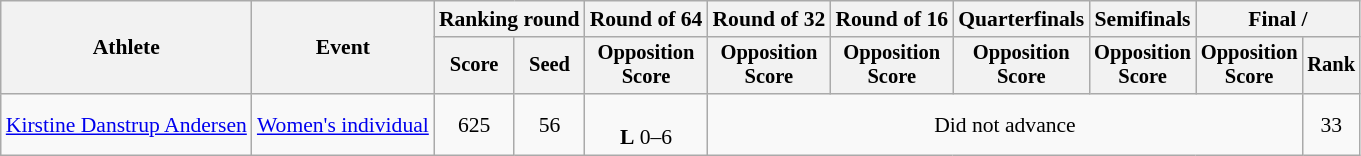<table class="wikitable" style="font-size:90%; text-align:center">
<tr>
<th rowspan=2>Athlete</th>
<th rowspan=2>Event</th>
<th colspan="2">Ranking round</th>
<th>Round of 64</th>
<th>Round of 32</th>
<th>Round of 16</th>
<th>Quarterfinals</th>
<th>Semifinals</th>
<th colspan="2">Final / </th>
</tr>
<tr style="font-size:95%">
<th>Score</th>
<th>Seed</th>
<th>Opposition<br>Score</th>
<th>Opposition<br>Score</th>
<th>Opposition<br>Score</th>
<th>Opposition<br>Score</th>
<th>Opposition<br>Score</th>
<th>Opposition<br>Score</th>
<th>Rank</th>
</tr>
<tr align=center>
<td align=left><a href='#'>Kirstine Danstrup Andersen</a></td>
<td align=left><a href='#'>Women's individual</a></td>
<td>625</td>
<td>56</td>
<td><br><strong>L</strong> 0–6</td>
<td colspan=5>Did not advance</td>
<td>33</td>
</tr>
</table>
